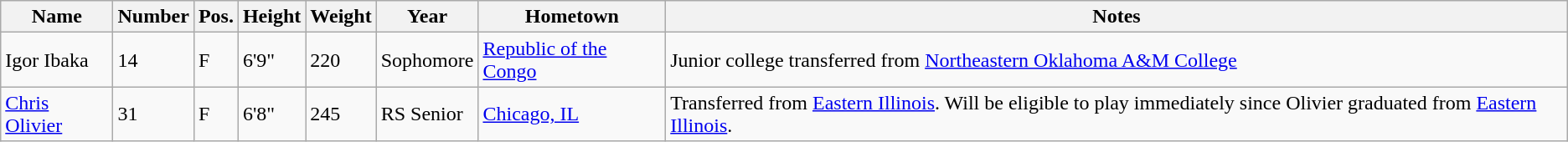<table class="wikitable sortable" border="1">
<tr>
<th>Name</th>
<th>Number</th>
<th>Pos.</th>
<th>Height</th>
<th>Weight</th>
<th>Year</th>
<th>Hometown</th>
<th class="unsortable">Notes</th>
</tr>
<tr>
<td>Igor Ibaka</td>
<td>14</td>
<td>F</td>
<td>6'9"</td>
<td>220</td>
<td>Sophomore</td>
<td><a href='#'>Republic of the Congo</a></td>
<td>Junior college transferred from <a href='#'>Northeastern Oklahoma A&M College</a></td>
</tr>
<tr>
<td><a href='#'>Chris Olivier</a></td>
<td>31</td>
<td>F</td>
<td>6'8"</td>
<td>245</td>
<td>RS Senior</td>
<td><a href='#'>Chicago, IL</a></td>
<td>Transferred from <a href='#'>Eastern Illinois</a>. Will be eligible to play immediately since Olivier graduated from <a href='#'>Eastern Illinois</a>.</td>
</tr>
</table>
